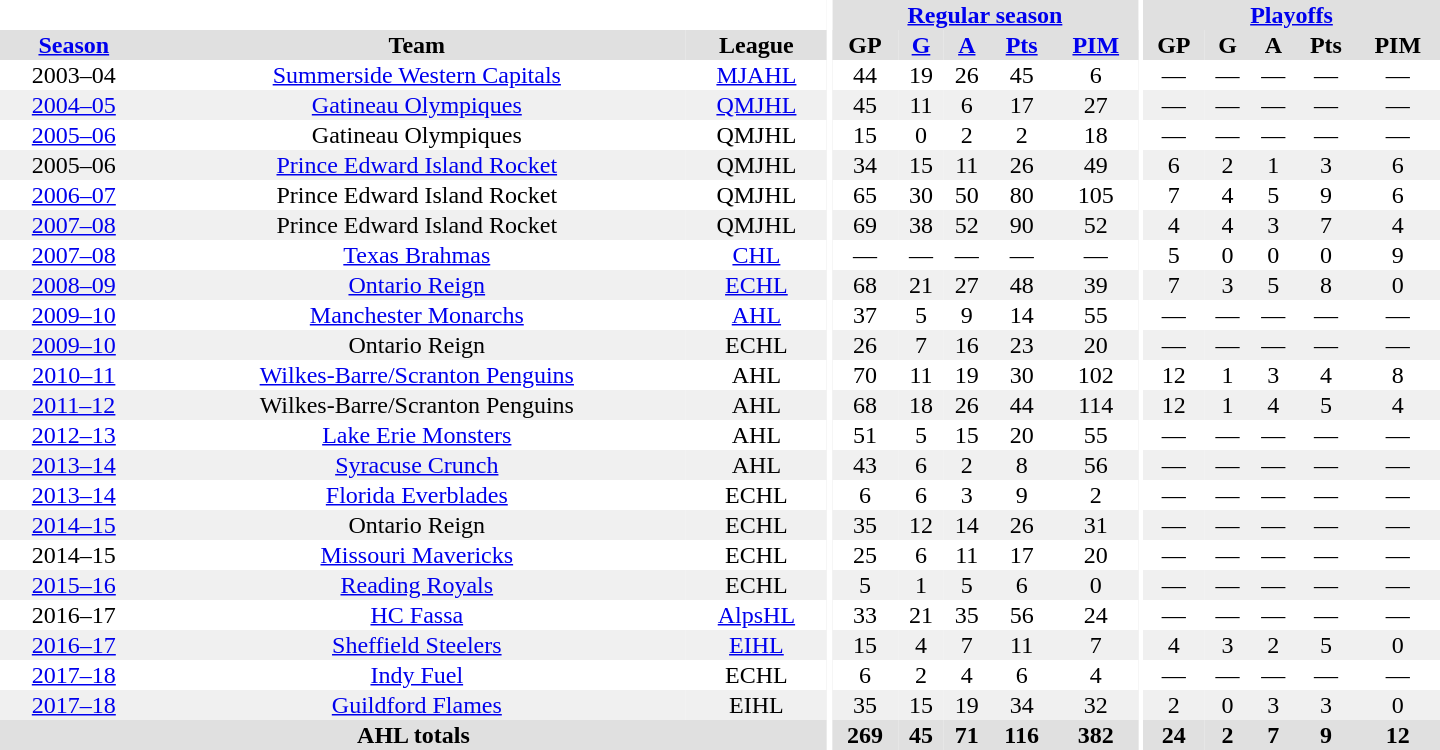<table border="0" cellpadding="1" cellspacing="0" style="text-align:center; width:60em">
<tr bgcolor="#e0e0e0">
<th colspan="3" bgcolor="#ffffff"></th>
<th rowspan="99" bgcolor="#ffffff"></th>
<th colspan="5"><a href='#'>Regular season</a></th>
<th rowspan="99" bgcolor="#ffffff"></th>
<th colspan="5"><a href='#'>Playoffs</a></th>
</tr>
<tr bgcolor="#e0e0e0">
<th><a href='#'>Season</a></th>
<th>Team</th>
<th>League</th>
<th>GP</th>
<th><a href='#'>G</a></th>
<th><a href='#'>A</a></th>
<th><a href='#'>Pts</a></th>
<th><a href='#'>PIM</a></th>
<th>GP</th>
<th>G</th>
<th>A</th>
<th>Pts</th>
<th>PIM</th>
</tr>
<tr>
<td>2003–04</td>
<td><a href='#'>Summerside Western Capitals</a></td>
<td><a href='#'>MJAHL</a></td>
<td>44</td>
<td>19</td>
<td>26</td>
<td>45</td>
<td>6</td>
<td>—</td>
<td>—</td>
<td>—</td>
<td>—</td>
<td>—</td>
</tr>
<tr bgcolor="#f0f0f0">
<td><a href='#'>2004–05</a></td>
<td><a href='#'>Gatineau Olympiques</a></td>
<td><a href='#'>QMJHL</a></td>
<td>45</td>
<td>11</td>
<td>6</td>
<td>17</td>
<td>27</td>
<td>—</td>
<td>—</td>
<td>—</td>
<td>—</td>
<td>—</td>
</tr>
<tr>
<td><a href='#'>2005–06</a></td>
<td>Gatineau Olympiques</td>
<td>QMJHL</td>
<td>15</td>
<td>0</td>
<td>2</td>
<td>2</td>
<td>18</td>
<td>—</td>
<td>—</td>
<td>—</td>
<td>—</td>
<td>—</td>
</tr>
<tr bgcolor="#f0f0f0">
<td>2005–06</td>
<td><a href='#'>Prince Edward Island Rocket</a></td>
<td>QMJHL</td>
<td>34</td>
<td>15</td>
<td>11</td>
<td>26</td>
<td>49</td>
<td>6</td>
<td>2</td>
<td>1</td>
<td>3</td>
<td>6</td>
</tr>
<tr>
<td><a href='#'>2006–07</a></td>
<td>Prince Edward Island Rocket</td>
<td>QMJHL</td>
<td>65</td>
<td>30</td>
<td>50</td>
<td>80</td>
<td>105</td>
<td>7</td>
<td>4</td>
<td>5</td>
<td>9</td>
<td>6</td>
</tr>
<tr bgcolor="#f0f0f0">
<td><a href='#'>2007–08</a></td>
<td>Prince Edward Island Rocket</td>
<td>QMJHL</td>
<td>69</td>
<td>38</td>
<td>52</td>
<td>90</td>
<td>52</td>
<td>4</td>
<td>4</td>
<td>3</td>
<td>7</td>
<td>4</td>
</tr>
<tr>
<td><a href='#'>2007–08</a></td>
<td><a href='#'>Texas Brahmas</a></td>
<td><a href='#'>CHL</a></td>
<td>—</td>
<td>—</td>
<td>—</td>
<td>—</td>
<td>—</td>
<td>5</td>
<td>0</td>
<td>0</td>
<td>0</td>
<td>9</td>
</tr>
<tr bgcolor="#f0f0f0">
<td><a href='#'>2008–09</a></td>
<td><a href='#'>Ontario Reign</a></td>
<td><a href='#'>ECHL</a></td>
<td>68</td>
<td>21</td>
<td>27</td>
<td>48</td>
<td>39</td>
<td>7</td>
<td>3</td>
<td>5</td>
<td>8</td>
<td>0</td>
</tr>
<tr>
<td><a href='#'>2009–10</a></td>
<td><a href='#'>Manchester Monarchs</a></td>
<td><a href='#'>AHL</a></td>
<td>37</td>
<td>5</td>
<td>9</td>
<td>14</td>
<td>55</td>
<td>—</td>
<td>—</td>
<td>—</td>
<td>—</td>
<td>—</td>
</tr>
<tr bgcolor="#f0f0f0">
<td><a href='#'>2009–10</a></td>
<td>Ontario Reign</td>
<td>ECHL</td>
<td>26</td>
<td>7</td>
<td>16</td>
<td>23</td>
<td>20</td>
<td>—</td>
<td>—</td>
<td>—</td>
<td>—</td>
<td>—</td>
</tr>
<tr>
<td><a href='#'>2010–11</a></td>
<td><a href='#'>Wilkes-Barre/Scranton Penguins</a></td>
<td>AHL</td>
<td>70</td>
<td>11</td>
<td>19</td>
<td>30</td>
<td>102</td>
<td>12</td>
<td>1</td>
<td>3</td>
<td>4</td>
<td>8</td>
</tr>
<tr bgcolor="#f0f0f0">
<td><a href='#'>2011–12</a></td>
<td>Wilkes-Barre/Scranton Penguins</td>
<td>AHL</td>
<td>68</td>
<td>18</td>
<td>26</td>
<td>44</td>
<td>114</td>
<td>12</td>
<td>1</td>
<td>4</td>
<td>5</td>
<td>4</td>
</tr>
<tr>
<td><a href='#'>2012–13</a></td>
<td><a href='#'>Lake Erie Monsters</a></td>
<td>AHL</td>
<td>51</td>
<td>5</td>
<td>15</td>
<td>20</td>
<td>55</td>
<td>—</td>
<td>—</td>
<td>—</td>
<td>—</td>
<td>—</td>
</tr>
<tr bgcolor="#f0f0f0">
<td><a href='#'>2013–14</a></td>
<td><a href='#'>Syracuse Crunch</a></td>
<td>AHL</td>
<td>43</td>
<td>6</td>
<td>2</td>
<td>8</td>
<td>56</td>
<td>—</td>
<td>—</td>
<td>—</td>
<td>—</td>
<td>—</td>
</tr>
<tr>
<td><a href='#'>2013–14</a></td>
<td><a href='#'>Florida Everblades</a></td>
<td>ECHL</td>
<td>6</td>
<td>6</td>
<td>3</td>
<td>9</td>
<td>2</td>
<td>—</td>
<td>—</td>
<td>—</td>
<td>—</td>
<td>—</td>
</tr>
<tr bgcolor="#f0f0f0">
<td><a href='#'>2014–15</a></td>
<td>Ontario Reign</td>
<td>ECHL</td>
<td>35</td>
<td>12</td>
<td>14</td>
<td>26</td>
<td>31</td>
<td>—</td>
<td>—</td>
<td>—</td>
<td>—</td>
<td>—</td>
</tr>
<tr>
<td>2014–15</td>
<td><a href='#'>Missouri Mavericks</a></td>
<td>ECHL</td>
<td>25</td>
<td>6</td>
<td>11</td>
<td>17</td>
<td>20</td>
<td>—</td>
<td>—</td>
<td>—</td>
<td>—</td>
<td>—</td>
</tr>
<tr bgcolor="#f0f0f0">
<td><a href='#'>2015–16</a></td>
<td><a href='#'>Reading Royals</a></td>
<td>ECHL</td>
<td>5</td>
<td>1</td>
<td>5</td>
<td>6</td>
<td>0</td>
<td>—</td>
<td>—</td>
<td>—</td>
<td>—</td>
<td>—</td>
</tr>
<tr>
<td>2016–17</td>
<td><a href='#'>HC Fassa</a></td>
<td><a href='#'>AlpsHL</a></td>
<td>33</td>
<td>21</td>
<td>35</td>
<td>56</td>
<td>24</td>
<td>—</td>
<td>—</td>
<td>—</td>
<td>—</td>
<td>—</td>
</tr>
<tr bgcolor="#f0f0f0">
<td><a href='#'>2016–17</a></td>
<td><a href='#'>Sheffield Steelers</a></td>
<td><a href='#'>EIHL</a></td>
<td>15</td>
<td>4</td>
<td>7</td>
<td>11</td>
<td>7</td>
<td>4</td>
<td>3</td>
<td>2</td>
<td>5</td>
<td>0</td>
</tr>
<tr>
<td><a href='#'>2017–18</a></td>
<td><a href='#'>Indy Fuel</a></td>
<td>ECHL</td>
<td>6</td>
<td>2</td>
<td>4</td>
<td>6</td>
<td>4</td>
<td>—</td>
<td>—</td>
<td>—</td>
<td>—</td>
<td>—</td>
</tr>
<tr bgcolor="#f0f0f0">
<td><a href='#'>2017–18</a></td>
<td><a href='#'>Guildford Flames</a></td>
<td>EIHL</td>
<td>35</td>
<td>15</td>
<td>19</td>
<td>34</td>
<td>32</td>
<td>2</td>
<td>0</td>
<td>3</td>
<td>3</td>
<td>0</td>
</tr>
<tr bgcolor="#e0e0e0">
<th colspan="3">AHL totals</th>
<th>269</th>
<th>45</th>
<th>71</th>
<th>116</th>
<th>382</th>
<th>24</th>
<th>2</th>
<th>7</th>
<th>9</th>
<th>12</th>
</tr>
</table>
